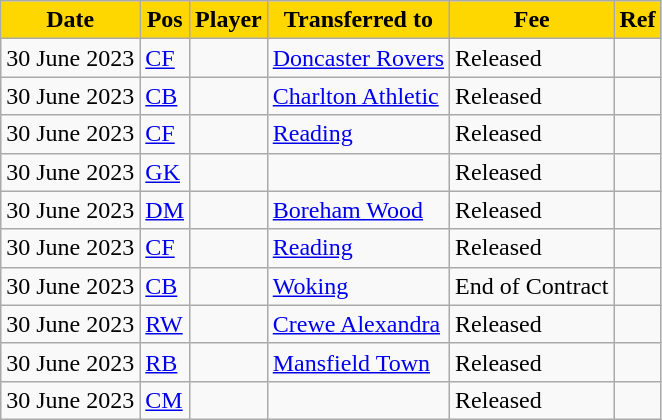<table class="wikitable plainrowheaders sortable">
<tr>
<th style="background-color:#FFD700;color:#000000">Date</th>
<th style="background-color:#FFD700;color:#000000">Pos</th>
<th style="background-color:#FFD700;color:#000000">Player</th>
<th style="background-color:#FFD700;color:#000000">Transferred to</th>
<th style="background-color:#FFD700;color:#000000">Fee</th>
<th style="background-color:#FFD700;color:#000000">Ref</th>
</tr>
<tr>
<td>30 June 2023</td>
<td><a href='#'>CF</a></td>
<td></td>
<td><a href='#'>Doncaster Rovers</a></td>
<td>Released</td>
<td></td>
</tr>
<tr>
<td>30 June 2023</td>
<td><a href='#'>CB</a></td>
<td></td>
<td><a href='#'>Charlton Athletic</a></td>
<td>Released</td>
<td></td>
</tr>
<tr>
<td>30 June 2023</td>
<td><a href='#'>CF</a></td>
<td></td>
<td><a href='#'>Reading</a></td>
<td>Released</td>
<td></td>
</tr>
<tr>
<td>30 June 2023</td>
<td><a href='#'>GK</a></td>
<td></td>
<td></td>
<td>Released</td>
<td></td>
</tr>
<tr>
<td>30 June 2023</td>
<td><a href='#'>DM</a></td>
<td></td>
<td><a href='#'>Boreham Wood</a></td>
<td>Released</td>
<td></td>
</tr>
<tr>
<td>30 June 2023</td>
<td><a href='#'>CF</a></td>
<td></td>
<td><a href='#'>Reading</a></td>
<td>Released</td>
<td></td>
</tr>
<tr>
<td>30 June 2023</td>
<td><a href='#'>CB</a></td>
<td></td>
<td><a href='#'>Woking</a></td>
<td>End of Contract</td>
<td></td>
</tr>
<tr>
<td>30 June 2023</td>
<td><a href='#'>RW</a></td>
<td></td>
<td><a href='#'>Crewe Alexandra</a></td>
<td>Released</td>
<td></td>
</tr>
<tr>
<td>30 June 2023</td>
<td><a href='#'>RB</a></td>
<td></td>
<td><a href='#'>Mansfield Town</a></td>
<td>Released</td>
<td></td>
</tr>
<tr>
<td>30 June 2023</td>
<td><a href='#'>CM</a></td>
<td></td>
<td></td>
<td>Released</td>
<td></td>
</tr>
</table>
